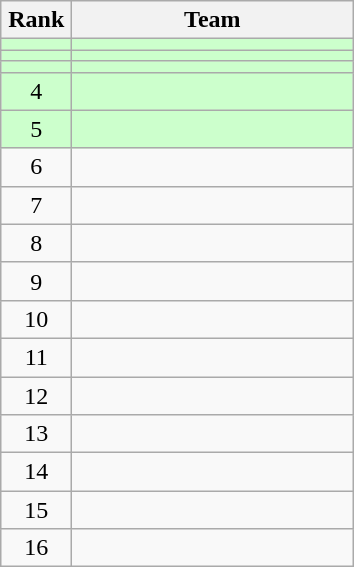<table class="wikitable">
<tr>
<th width=40>Rank</th>
<th width=180>Team</th>
</tr>
<tr style="background: #CCFFCC;">
<td align=center></td>
<td></td>
</tr>
<tr style="background: #CCFFCC;">
<td align=center></td>
<td></td>
</tr>
<tr style="background: #CCFFCC;">
<td align=center></td>
<td></td>
</tr>
<tr style="background: #CCFFCC;">
<td align=center>4</td>
<td></td>
</tr>
<tr style="background: #CCFFCC;">
<td align=center>5</td>
<td></td>
</tr>
<tr>
<td align=center>6</td>
<td></td>
</tr>
<tr>
<td align=center>7</td>
<td></td>
</tr>
<tr>
<td align=center>8</td>
<td></td>
</tr>
<tr>
<td align=center>9</td>
<td></td>
</tr>
<tr>
<td align=center>10</td>
<td></td>
</tr>
<tr>
<td align=center>11</td>
<td></td>
</tr>
<tr>
<td align=center>12</td>
<td></td>
</tr>
<tr>
<td align=center>13</td>
<td></td>
</tr>
<tr>
<td align=center>14</td>
<td></td>
</tr>
<tr>
<td align=center>15</td>
<td></td>
</tr>
<tr>
<td align=center>16</td>
<td></td>
</tr>
</table>
